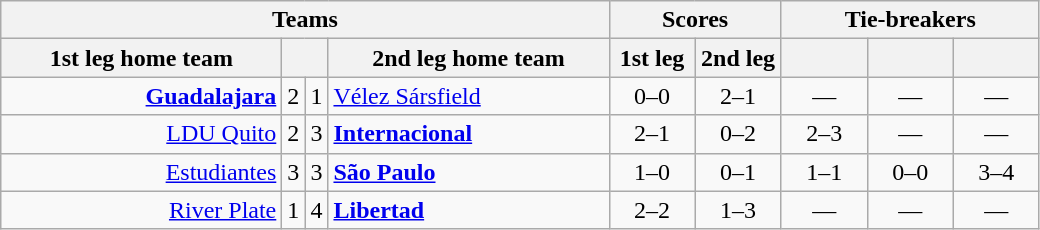<table class="wikitable" style="text-align: center;">
<tr>
<th colspan=4>Teams</th>
<th colspan=2>Scores</th>
<th colspan=3>Tie-breakers</th>
</tr>
<tr>
<th width="180">1st leg home team</th>
<th colspan=2></th>
<th width="180">2nd leg home team</th>
<th width="50">1st leg</th>
<th width="50">2nd leg</th>
<th width="50"></th>
<th width="50"></th>
<th width="50"></th>
</tr>
<tr>
<td align=right><strong><a href='#'>Guadalajara</a></strong> </td>
<td>2</td>
<td>1</td>
<td align=left> <a href='#'>Vélez Sársfield</a></td>
<td>0–0</td>
<td>2–1</td>
<td>—</td>
<td>—</td>
<td>—</td>
</tr>
<tr>
<td align=right><a href='#'>LDU Quito</a> </td>
<td>2</td>
<td>3</td>
<td align=left> <strong><a href='#'>Internacional</a></strong></td>
<td>2–1</td>
<td>0–2</td>
<td>2–3</td>
<td>—</td>
<td>—</td>
</tr>
<tr>
<td align=right><a href='#'>Estudiantes</a> </td>
<td>3</td>
<td>3</td>
<td align=left> <strong><a href='#'>São Paulo</a></strong></td>
<td>1–0</td>
<td>0–1</td>
<td>1–1</td>
<td>0–0</td>
<td>3–4</td>
</tr>
<tr>
<td align=right><a href='#'>River Plate</a> </td>
<td>1</td>
<td>4</td>
<td align=left> <strong><a href='#'>Libertad</a></strong></td>
<td>2–2</td>
<td>1–3</td>
<td>—</td>
<td>—</td>
<td>—</td>
</tr>
</table>
